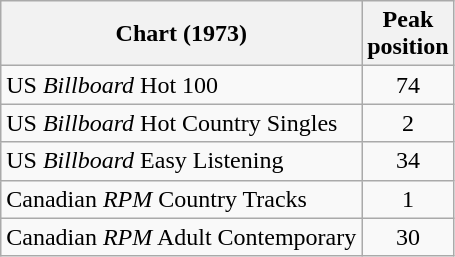<table class="wikitable sortable">
<tr>
<th>Chart (1973)</th>
<th>Peak<br>position</th>
</tr>
<tr>
<td>US <em>Billboard</em> Hot 100</td>
<td style="text-align:center;">74</td>
</tr>
<tr>
<td>US <em>Billboard</em> Hot Country Singles</td>
<td style="text-align:center;">2</td>
</tr>
<tr>
<td>US <em>Billboard</em> Easy Listening</td>
<td style="text-align:center;">34</td>
</tr>
<tr>
<td>Canadian <em>RPM</em> Country Tracks</td>
<td style="text-align:center;">1</td>
</tr>
<tr>
<td>Canadian <em>RPM</em> Adult Contemporary</td>
<td style="text-align:center;">30</td>
</tr>
</table>
